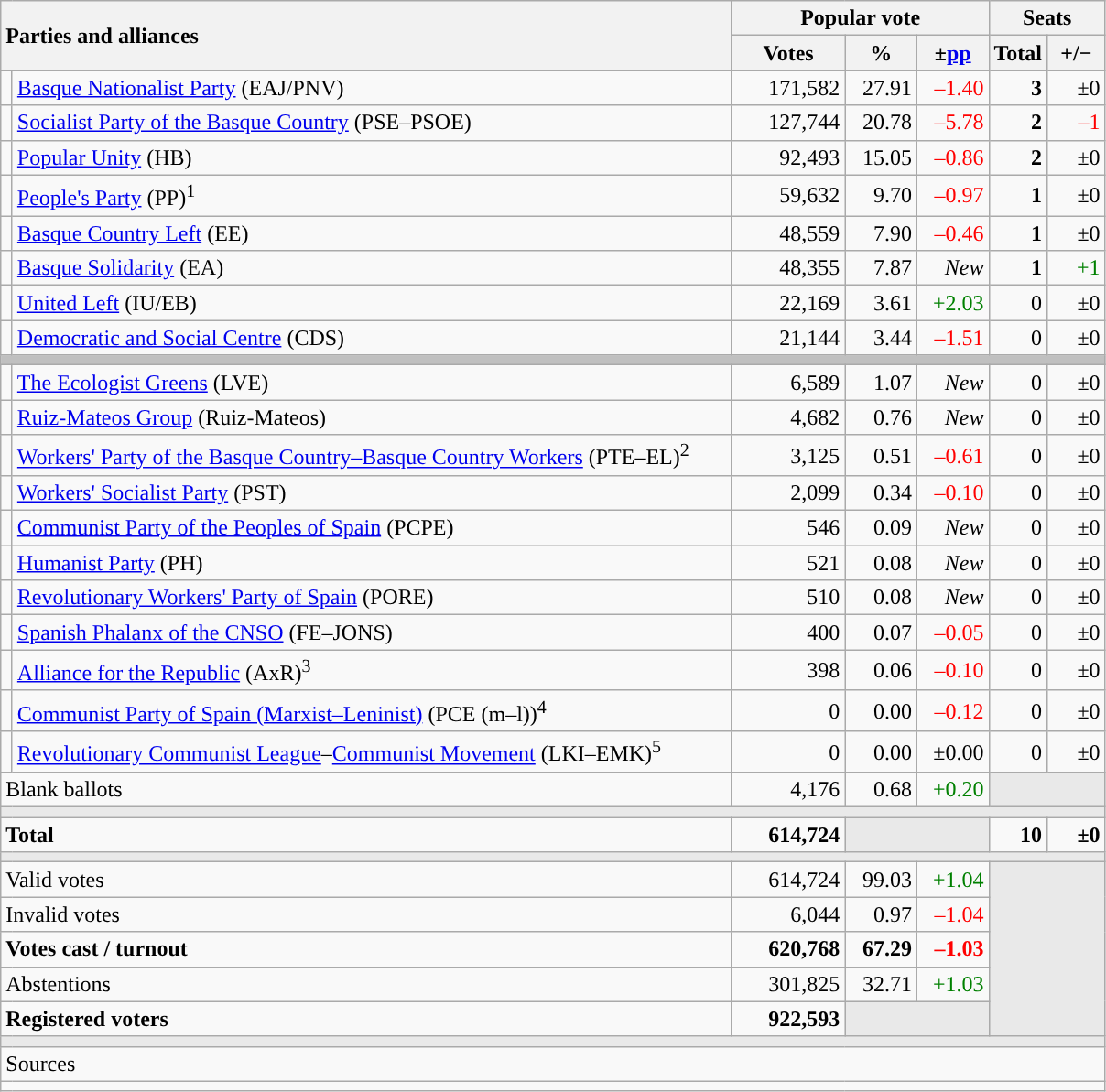<table class="wikitable" style="text-align:right;">
<tr>
<th style="text-align:left;" rowspan="2" colspan="2" width="525">Parties and alliances</th>
<th colspan="3">Popular vote</th>
<th colspan="2">Seats</th>
</tr>
<tr>
<th width="75">Votes</th>
<th width="45">%</th>
<th width="45">±<a href='#'>pp</a></th>
<th width="35">Total</th>
<th width="35">+/−</th>
</tr>
<tr>
<td width="1" style="color:inherit;background:"></td>
<td align="left"><a href='#'>Basque Nationalist Party</a> (EAJ/PNV)</td>
<td>171,582</td>
<td>27.91</td>
<td style="color:red;">–1.40</td>
<td><strong>3</strong></td>
<td>±0</td>
</tr>
<tr>
<td style="color:inherit;background:"></td>
<td align="left"><a href='#'>Socialist Party of the Basque Country</a> (PSE–PSOE)</td>
<td>127,744</td>
<td>20.78</td>
<td style="color:red;">–5.78</td>
<td><strong>2</strong></td>
<td style="color:red;">–1</td>
</tr>
<tr>
<td style="color:inherit;background:"></td>
<td align="left"><a href='#'>Popular Unity</a> (HB)</td>
<td>92,493</td>
<td>15.05</td>
<td style="color:red;">–0.86</td>
<td><strong>2</strong></td>
<td>±0</td>
</tr>
<tr>
<td style="color:inherit;background:"></td>
<td align="left"><a href='#'>People's Party</a> (PP)<sup>1</sup></td>
<td>59,632</td>
<td>9.70</td>
<td style="color:red;">–0.97</td>
<td><strong>1</strong></td>
<td>±0</td>
</tr>
<tr>
<td style="color:inherit;background:"></td>
<td align="left"><a href='#'>Basque Country Left</a> (EE)</td>
<td>48,559</td>
<td>7.90</td>
<td style="color:red;">–0.46</td>
<td><strong>1</strong></td>
<td>±0</td>
</tr>
<tr>
<td style="color:inherit;background:"></td>
<td align="left"><a href='#'>Basque Solidarity</a> (EA)</td>
<td>48,355</td>
<td>7.87</td>
<td><em>New</em></td>
<td><strong>1</strong></td>
<td style="color:green;">+1</td>
</tr>
<tr>
<td style="color:inherit;background:"></td>
<td align="left"><a href='#'>United Left</a> (IU/EB)</td>
<td>22,169</td>
<td>3.61</td>
<td style="color:green;">+2.03</td>
<td>0</td>
<td>±0</td>
</tr>
<tr>
<td style="color:inherit;background:"></td>
<td align="left"><a href='#'>Democratic and Social Centre</a> (CDS)</td>
<td>21,144</td>
<td>3.44</td>
<td style="color:red;">–1.51</td>
<td>0</td>
<td>±0</td>
</tr>
<tr>
<td colspan="7" bgcolor="#C0C0C0"></td>
</tr>
<tr>
<td style="color:inherit;background:"></td>
<td align="left"><a href='#'>The Ecologist Greens</a> (LVE)</td>
<td>6,589</td>
<td>1.07</td>
<td><em>New</em></td>
<td>0</td>
<td>±0</td>
</tr>
<tr>
<td style="color:inherit;background:"></td>
<td align="left"><a href='#'>Ruiz-Mateos Group</a> (Ruiz-Mateos)</td>
<td>4,682</td>
<td>0.76</td>
<td><em>New</em></td>
<td>0</td>
<td>±0</td>
</tr>
<tr>
<td style="color:inherit;background:"></td>
<td align="left"><a href='#'>Workers' Party of the Basque Country–Basque Country Workers</a> (PTE–EL)<sup>2</sup></td>
<td>3,125</td>
<td>0.51</td>
<td style="color:red;">–0.61</td>
<td>0</td>
<td>±0</td>
</tr>
<tr>
<td style="color:inherit;background:"></td>
<td align="left"><a href='#'>Workers' Socialist Party</a> (PST)</td>
<td>2,099</td>
<td>0.34</td>
<td style="color:red;">–0.10</td>
<td>0</td>
<td>±0</td>
</tr>
<tr>
<td style="color:inherit;background:"></td>
<td align="left"><a href='#'>Communist Party of the Peoples of Spain</a> (PCPE)</td>
<td>546</td>
<td>0.09</td>
<td><em>New</em></td>
<td>0</td>
<td>±0</td>
</tr>
<tr>
<td style="color:inherit;background:"></td>
<td align="left"><a href='#'>Humanist Party</a> (PH)</td>
<td>521</td>
<td>0.08</td>
<td><em>New</em></td>
<td>0</td>
<td>±0</td>
</tr>
<tr>
<td style="color:inherit;background:"></td>
<td align="left"><a href='#'>Revolutionary Workers' Party of Spain</a> (PORE)</td>
<td>510</td>
<td>0.08</td>
<td><em>New</em></td>
<td>0</td>
<td>±0</td>
</tr>
<tr>
<td style="color:inherit;background:"></td>
<td align="left"><a href='#'>Spanish Phalanx of the CNSO</a> (FE–JONS)</td>
<td>400</td>
<td>0.07</td>
<td style="color:red;">–0.05</td>
<td>0</td>
<td>±0</td>
</tr>
<tr>
<td style="color:inherit;background:"></td>
<td align="left"><a href='#'>Alliance for the Republic</a> (AxR)<sup>3</sup></td>
<td>398</td>
<td>0.06</td>
<td style="color:red;">–0.10</td>
<td>0</td>
<td>±0</td>
</tr>
<tr>
<td style="color:inherit;background:"></td>
<td align="left"><a href='#'>Communist Party of Spain (Marxist–Leninist)</a> (PCE (m–l))<sup>4</sup></td>
<td>0</td>
<td>0.00</td>
<td style="color:red;">–0.12</td>
<td>0</td>
<td>±0</td>
</tr>
<tr>
<td style="color:inherit;background:"></td>
<td align="left"><a href='#'>Revolutionary Communist League</a>–<a href='#'>Communist Movement</a> (LKI–EMK)<sup>5</sup></td>
<td>0</td>
<td>0.00</td>
<td>±0.00</td>
<td>0</td>
<td>±0</td>
</tr>
<tr>
<td align="left" colspan="2">Blank ballots</td>
<td>4,176</td>
<td>0.68</td>
<td style="color:green;">+0.20</td>
<td bgcolor="#E9E9E9" colspan="2"></td>
</tr>
<tr>
<td colspan="7" bgcolor="#E9E9E9"></td>
</tr>
<tr style="font-weight:bold;">
<td align="left" colspan="2">Total</td>
<td>614,724</td>
<td bgcolor="#E9E9E9" colspan="2"></td>
<td>10</td>
<td>±0</td>
</tr>
<tr>
<td colspan="7" bgcolor="#E9E9E9"></td>
</tr>
<tr>
<td align="left" colspan="2">Valid votes</td>
<td>614,724</td>
<td>99.03</td>
<td style="color:green;">+1.04</td>
<td bgcolor="#E9E9E9" colspan="2" rowspan="5"></td>
</tr>
<tr>
<td align="left" colspan="2">Invalid votes</td>
<td>6,044</td>
<td>0.97</td>
<td style="color:red;">–1.04</td>
</tr>
<tr style="font-weight:bold;">
<td align="left" colspan="2">Votes cast / turnout</td>
<td>620,768</td>
<td>67.29</td>
<td style="color:red;">–1.03</td>
</tr>
<tr>
<td align="left" colspan="2">Abstentions</td>
<td>301,825</td>
<td>32.71</td>
<td style="color:green;">+1.03</td>
</tr>
<tr style="font-weight:bold;">
<td align="left" colspan="2">Registered voters</td>
<td>922,593</td>
<td bgcolor="#E9E9E9" colspan="2"></td>
</tr>
<tr>
<td colspan="7" bgcolor="#E9E9E9"></td>
</tr>
<tr>
<td align="left" colspan="7">Sources</td>
</tr>
<tr>
<td colspan="7" style="text-align:left; max-width:790px;"></td>
</tr>
</table>
